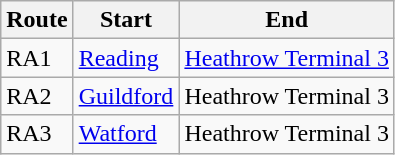<table class="wikitable sortable">
<tr>
<th>Route</th>
<th>Start</th>
<th>End</th>
</tr>
<tr>
<td>RA1</td>
<td><a href='#'>Reading</a></td>
<td><a href='#'>Heathrow Terminal 3</a></td>
</tr>
<tr>
<td>RA2</td>
<td><a href='#'>Guildford</a></td>
<td>Heathrow Terminal 3</td>
</tr>
<tr>
<td>RA3</td>
<td><a href='#'>Watford</a></td>
<td>Heathrow Terminal 3</td>
</tr>
</table>
